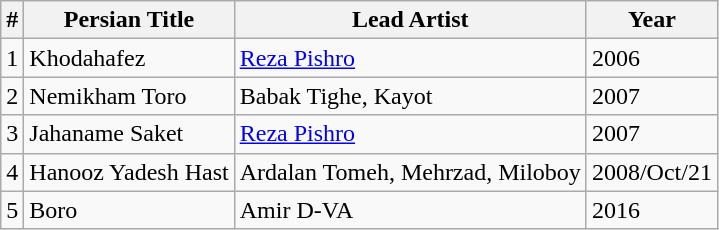<table class="wikitable">
<tr>
<th>#</th>
<th>Persian Title</th>
<th>Lead Artist</th>
<th>Year</th>
</tr>
<tr>
<td>1</td>
<td>Khodahafez</td>
<td><a href='#'>Reza Pishro</a></td>
<td>2006</td>
</tr>
<tr>
<td>2</td>
<td>Nemikham Toro</td>
<td>Babak Tighe, Kayot</td>
<td>2007</td>
</tr>
<tr>
<td>3</td>
<td>Jahaname Saket</td>
<td><a href='#'>Reza Pishro</a></td>
<td>2007</td>
</tr>
<tr>
<td>4</td>
<td>Hanooz Yadesh Hast</td>
<td>Ardalan Tomeh, Mehrzad, Miloboy</td>
<td>2008/Oct/21</td>
</tr>
<tr>
<td>5</td>
<td>Boro</td>
<td>Amir D-VA</td>
<td>2016</td>
</tr>
</table>
